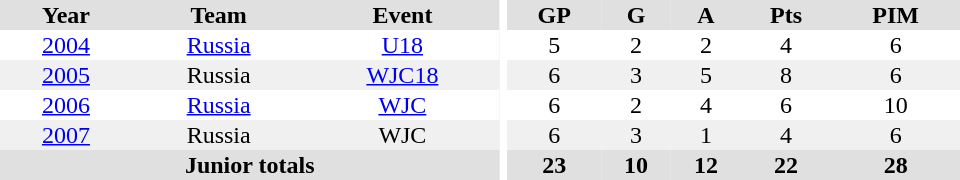<table border="0" cellpadding="1" cellspacing="0" ID="Table3" style="text-align:center; width:40em">
<tr bgcolor="#e0e0e0">
<th>Year</th>
<th>Team</th>
<th>Event</th>
<th rowspan="102" bgcolor="#ffffff"></th>
<th>GP</th>
<th>G</th>
<th>A</th>
<th>Pts</th>
<th>PIM</th>
</tr>
<tr>
<td><a href='#'>2004</a></td>
<td><a href='#'>Russia</a></td>
<td><a href='#'>U18</a></td>
<td>5</td>
<td>2</td>
<td>2</td>
<td>4</td>
<td>6</td>
</tr>
<tr bgcolor="#f0f0f0">
<td><a href='#'>2005</a></td>
<td>Russia</td>
<td><a href='#'>WJC18</a></td>
<td>6</td>
<td>3</td>
<td>5</td>
<td>8</td>
<td>6</td>
</tr>
<tr>
<td><a href='#'>2006</a></td>
<td><a href='#'>Russia</a></td>
<td><a href='#'>WJC</a></td>
<td>6</td>
<td>2</td>
<td>4</td>
<td>6</td>
<td>10</td>
</tr>
<tr bgcolor="#f0f0f0">
<td><a href='#'>2007</a></td>
<td>Russia</td>
<td>WJC</td>
<td>6</td>
<td>3</td>
<td>1</td>
<td>4</td>
<td>6</td>
</tr>
<tr bgcolor="#e0e0e0">
<th colspan="3">Junior totals</th>
<th>23</th>
<th>10</th>
<th>12</th>
<th>22</th>
<th>28</th>
</tr>
</table>
